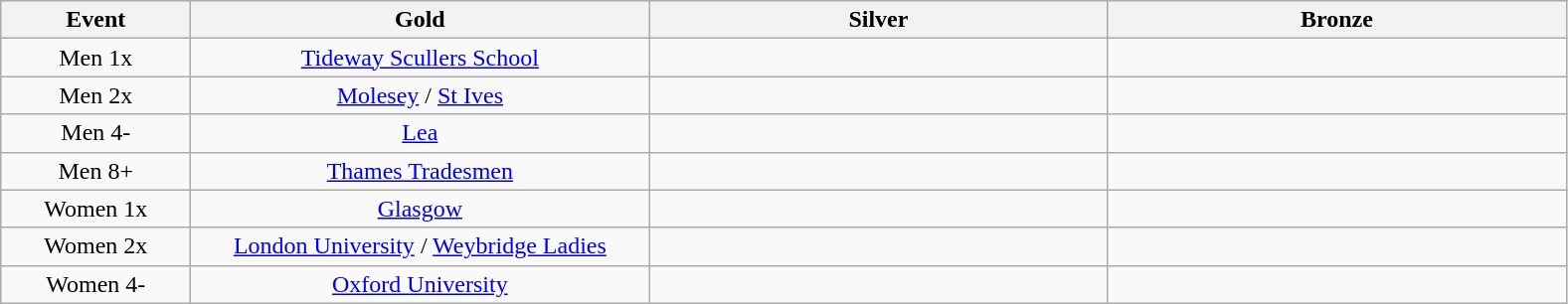<table class="wikitable" style="text-align:center">
<tr>
<th width=120>Event</th>
<th width=300>Gold</th>
<th width=300>Silver</th>
<th width=300>Bronze</th>
</tr>
<tr>
<td>Men 1x</td>
<td><a href='#'>Tideway Scullers School</a></td>
<td></td>
<td></td>
</tr>
<tr>
<td>Men 2x</td>
<td><a href='#'>Molesey</a> / <a href='#'>St Ives</a></td>
<td></td>
<td></td>
</tr>
<tr>
<td>Men 4-</td>
<td><a href='#'>Lea</a></td>
<td></td>
<td></td>
</tr>
<tr>
<td>Men 8+</td>
<td><a href='#'>Thames Tradesmen</a></td>
<td></td>
<td></td>
</tr>
<tr>
<td>Women 1x</td>
<td><a href='#'>Glasgow</a></td>
<td></td>
<td></td>
</tr>
<tr>
<td>Women 2x</td>
<td><a href='#'>London University</a> / <a href='#'>Weybridge Ladies</a></td>
<td></td>
<td></td>
</tr>
<tr>
<td>Women 4-</td>
<td><a href='#'>Oxford University</a></td>
<td></td>
<td></td>
</tr>
</table>
